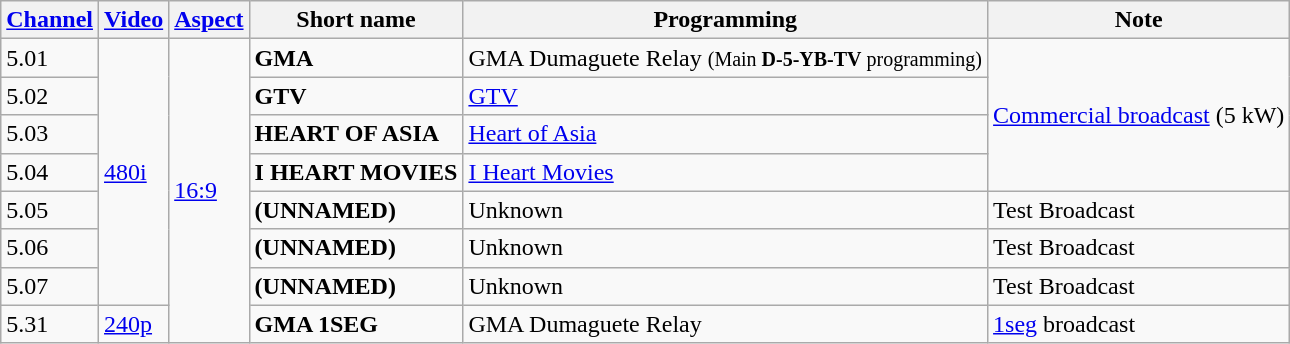<table class="wikitable">
<tr>
<th><a href='#'>Channel</a></th>
<th><a href='#'>Video</a></th>
<th><a href='#'>Aspect</a></th>
<th>Short name</th>
<th>Programming</th>
<th>Note</th>
</tr>
<tr>
<td>5.01</td>
<td rowspan="7"><a href='#'>480i</a></td>
<td rowspan="8"><a href='#'>16:9</a></td>
<td><strong>GMA</strong></td>
<td>GMA Dumaguete Relay <small>(Main <strong>D-5-YB-TV</strong> programming)</small></td>
<td rowspan="4"><a href='#'>Commercial broadcast</a> (5 kW)</td>
</tr>
<tr>
<td>5.02</td>
<td><strong>GTV</strong></td>
<td><a href='#'>GTV</a></td>
</tr>
<tr>
<td>5.03</td>
<td><strong>HEART OF ASIA</strong></td>
<td><a href='#'>Heart of Asia</a></td>
</tr>
<tr>
<td>5.04</td>
<td><strong>I HEART MOVIES</strong></td>
<td><a href='#'>I Heart Movies</a></td>
</tr>
<tr>
<td>5.05</td>
<td><strong>(UNNAMED)</strong></td>
<td>Unknown</td>
<td>Test Broadcast</td>
</tr>
<tr>
<td>5.06</td>
<td><strong>(UNNAMED)</strong></td>
<td>Unknown</td>
<td>Test Broadcast</td>
</tr>
<tr>
<td>5.07</td>
<td><strong>(UNNAMED)</strong></td>
<td>Unknown</td>
<td>Test Broadcast</td>
</tr>
<tr>
<td>5.31</td>
<td><a href='#'>240p</a></td>
<td><strong>GMA 1SEG</strong></td>
<td>GMA Dumaguete Relay</td>
<td><a href='#'>1seg</a> broadcast</td>
</tr>
</table>
